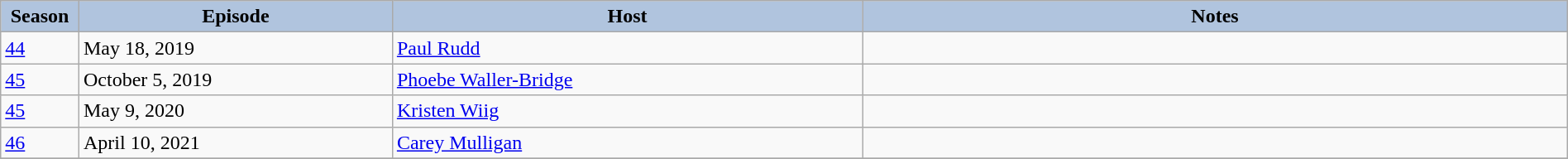<table class="wikitable" style="width:100%;">
<tr>
<th style="background:#B0C4DE;" width="5%">Season</th>
<th style="background:#B0C4DE;" width="20%">Episode</th>
<th style="background:#B0C4DE;" width="30%">Host</th>
<th style="background:#B0C4DE;" width="45%">Notes</th>
</tr>
<tr>
<td><a href='#'>44</a></td>
<td>May 18, 2019</td>
<td><a href='#'>Paul Rudd</a></td>
<td></td>
</tr>
<tr>
<td><a href='#'>45</a></td>
<td>October 5, 2019</td>
<td><a href='#'>Phoebe Waller-Bridge</a></td>
<td></td>
</tr>
<tr>
<td><a href='#'>45</a></td>
<td>May 9, 2020</td>
<td><a href='#'>Kristen Wiig</a></td>
<td></td>
</tr>
<tr>
<td><a href='#'>46</a></td>
<td>April 10, 2021</td>
<td><a href='#'>Carey Mulligan</a></td>
<td></td>
</tr>
<tr>
</tr>
</table>
